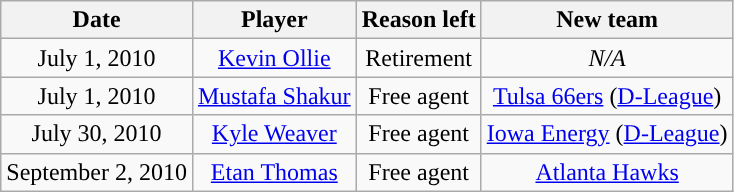<table class="wikitable sortable sortable" style="text-align: center">
<tr>
<th>Date</th>
<th>Player</th>
<th>Reason left</th>
<th>New team</th>
</tr>
<tr style="text-align: center">
<td>July 1, 2010</td>
<td><a href='#'>Kevin Ollie</a></td>
<td>Retirement</td>
<td><em>N/A</em></td>
</tr>
<tr style="text-align: center">
<td>July 1, 2010</td>
<td><a href='#'>Mustafa Shakur</a></td>
<td>Free agent</td>
<td><a href='#'>Tulsa 66ers</a> (<a href='#'>D-League</a>)</td>
</tr>
<tr style="text-align: center">
<td>July 30, 2010</td>
<td><a href='#'>Kyle Weaver</a></td>
<td>Free agent</td>
<td><a href='#'>Iowa Energy</a> (<a href='#'>D-League</a>)</td>
</tr>
<tr style="text-align: center">
<td>September 2, 2010</td>
<td><a href='#'>Etan Thomas</a></td>
<td>Free agent</td>
<td><a href='#'>Atlanta Hawks</a></td>
</tr>
</table>
